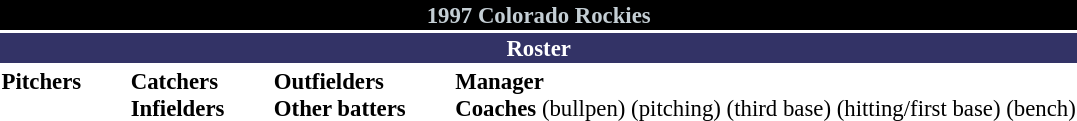<table class="toccolours" style="font-size: 95%;">
<tr>
<th colspan="10" style="background:#000000; color:#C4CED4; text-align:center;">1997 Colorado Rockies</th>
</tr>
<tr>
<td colspan="10" style="background:#333366; color:#FFFFFF; text-align:center;"><strong>Roster</strong></td>
</tr>
<tr>
<td valign="top"><strong>Pitchers</strong><br>





















</td>
<td style="width:25px;"></td>
<td valign="top"><strong>Catchers</strong><br>

<strong>Infielders</strong>








</td>
<td style="width:25px;"></td>
<td valign="top"><strong>Outfielders</strong><br>







<strong>Other batters</strong>
</td>
<td style="width:25px;"></td>
<td valign="top"><strong>Manager</strong><br>
<strong>Coaches</strong>
 (bullpen)
 (pitching)
 (third base)
 (hitting/first base)
 (bench)</td>
</tr>
</table>
